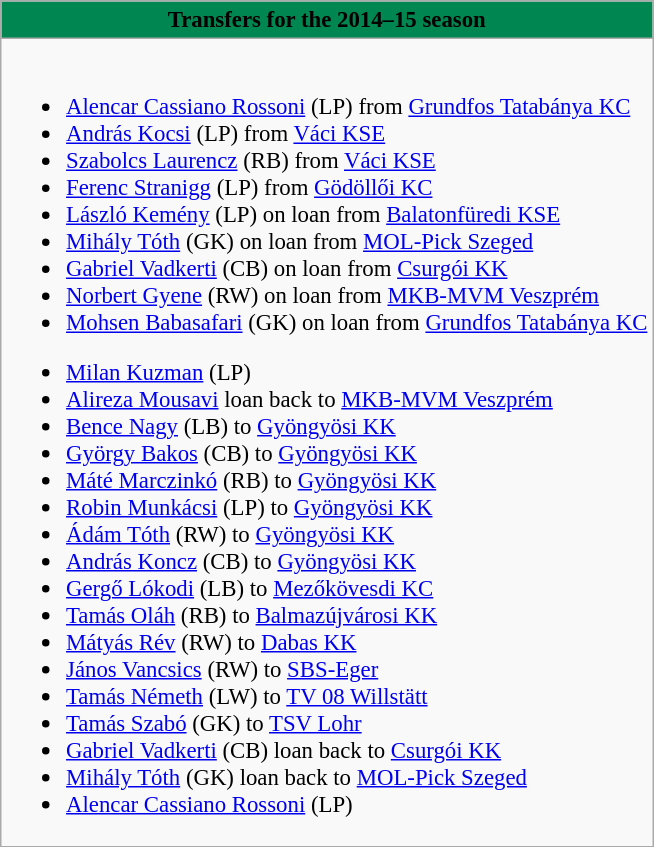<table class="wikitable collapsible collapsed" style="font-size:95%">
<tr>
<th style="color:black; background:#008751"> <strong>Transfers for the 2014–15 season</strong></th>
</tr>
<tr>
<td><br>
<ul><li> <a href='#'>Alencar Cassiano Rossoni</a> (LP) from  <a href='#'>Grundfos Tatabánya KC</a></li><li> <a href='#'>András Kocsi</a> (LP) from  <a href='#'>Váci KSE</a></li><li> <a href='#'>Szabolcs Laurencz</a> (RB) from  <a href='#'>Váci KSE</a></li><li> <a href='#'>Ferenc Stranigg</a> (LP) from  <a href='#'>Gödöllői KC</a></li><li> <a href='#'>László Kemény</a> (LP) on loan from  <a href='#'>Balatonfüredi KSE</a></li><li> <a href='#'>Mihály Tóth</a> (GK) on loan from  <a href='#'>MOL-Pick Szeged</a></li><li> <a href='#'>Gabriel Vadkerti</a> (CB) on loan from  <a href='#'>Csurgói KK</a></li><li> <a href='#'>Norbert Gyene</a> (RW) on loan from  <a href='#'>MKB-MVM Veszprém</a></li><li> <a href='#'>Mohsen Babasafari</a> (GK) on loan from  <a href='#'>Grundfos Tatabánya KC</a></li></ul><ul><li> <a href='#'>Milan Kuzman</a> (LP)</li><li> <a href='#'>Alireza Mousavi</a> loan back to  <a href='#'>MKB-MVM Veszprém</a></li><li> <a href='#'>Bence Nagy</a> (LB) to  <a href='#'>Gyöngyösi KK</a></li><li> <a href='#'>György Bakos</a> (CB) to  <a href='#'>Gyöngyösi KK</a></li><li> <a href='#'>Máté Marczinkó</a> (RB) to  <a href='#'>Gyöngyösi KK</a></li><li> <a href='#'>Robin Munkácsi</a> (LP) to  <a href='#'>Gyöngyösi KK</a></li><li> <a href='#'>Ádám Tóth</a> (RW) to  <a href='#'>Gyöngyösi KK</a></li><li> <a href='#'>András Koncz</a> (CB) to  <a href='#'>Gyöngyösi KK</a></li><li> <a href='#'>Gergő Lókodi</a> (LB) to  <a href='#'>Mezőkövesdi KC</a></li><li> <a href='#'>Tamás Oláh</a> (RB) to  <a href='#'>Balmazújvárosi KK</a></li><li> <a href='#'>Mátyás Rév</a> (RW) to  <a href='#'>Dabas KK</a></li><li> <a href='#'>János Vancsics</a> (RW) to  <a href='#'>SBS-Eger</a></li><li> <a href='#'>Tamás Németh</a> (LW) to  <a href='#'>TV 08 Willstätt</a></li><li> <a href='#'>Tamás Szabó</a> (GK) to  <a href='#'>TSV Lohr</a></li><li> <a href='#'>Gabriel Vadkerti</a> (CB) loan back to  <a href='#'>Csurgói KK</a></li><li> <a href='#'>Mihály Tóth</a> (GK) loan back to  <a href='#'>MOL-Pick Szeged</a></li><li> <a href='#'>Alencar Cassiano Rossoni</a> (LP)</li></ul></td>
</tr>
</table>
